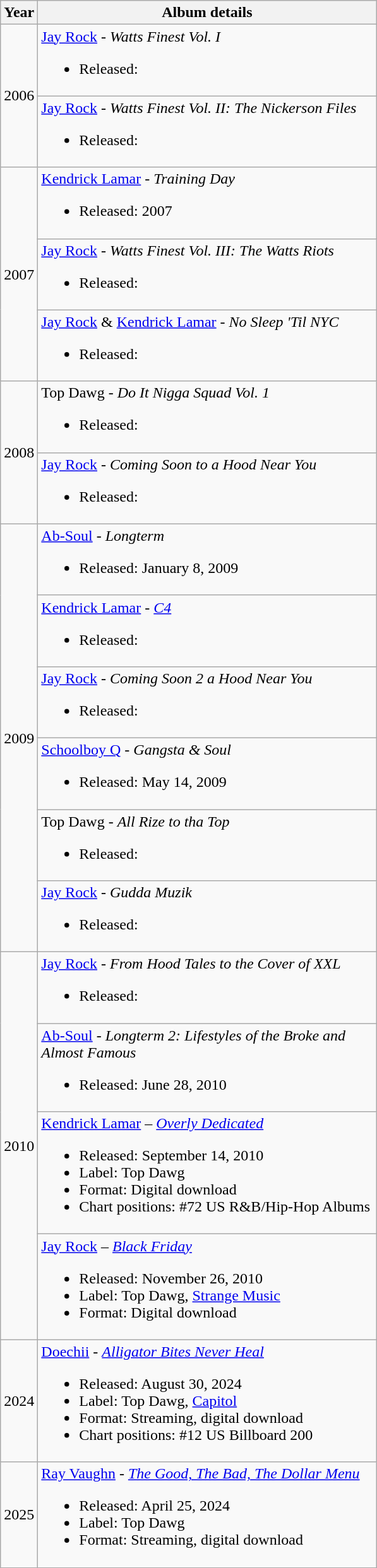<table class="wikitable">
<tr>
<th rowspan="1" style="width:20px;">Year</th>
<th rowspan="1" style="width:350px;">Album details</th>
</tr>
<tr>
<td rowspan="2">2006</td>
<td><a href='#'>Jay Rock</a> - <em>Watts Finest Vol. I</em><br><ul><li>Released: </li></ul></td>
</tr>
<tr>
<td><a href='#'>Jay Rock</a> - <em>Watts Finest Vol. II: The Nickerson Files</em><br><ul><li>Released: </li></ul></td>
</tr>
<tr>
<td rowspan="3">2007</td>
<td><a href='#'>Kendrick Lamar</a> - <em>Training Day</em> <br><ul><li>Released: 2007</li></ul></td>
</tr>
<tr>
<td><a href='#'>Jay Rock</a> - <em>Watts Finest Vol. III: The Watts Riots</em><br><ul><li>Released: </li></ul></td>
</tr>
<tr>
<td><a href='#'>Jay Rock</a> & <a href='#'>Kendrick Lamar</a> - <em>No Sleep 'Til NYC</em><br><ul><li>Released: </li></ul></td>
</tr>
<tr>
<td rowspan="2">2008</td>
<td>Top Dawg - <em>Do It Nigga Squad Vol. 1</em><br><ul><li>Released: </li></ul></td>
</tr>
<tr>
<td><a href='#'>Jay Rock</a> - <em>Coming Soon to a Hood Near You</em><br><ul><li>Released: </li></ul></td>
</tr>
<tr>
<td rowspan="6">2009</td>
<td><a href='#'>Ab-Soul</a> - <em>Longterm</em><br><ul><li>Released: January 8, 2009</li></ul></td>
</tr>
<tr>
<td><a href='#'>Kendrick Lamar</a> - <em><a href='#'>C4</a></em> <br><ul><li>Released: </li></ul></td>
</tr>
<tr>
<td><a href='#'>Jay Rock</a> - <em>Coming Soon 2 a Hood Near You</em><br><ul><li>Released: </li></ul></td>
</tr>
<tr>
<td><a href='#'>Schoolboy Q</a> - <em>Gangsta & Soul</em><br><ul><li>Released: May 14, 2009</li></ul></td>
</tr>
<tr>
<td>Top Dawg - <em>All Rize to tha Top</em><br><ul><li>Released: </li></ul></td>
</tr>
<tr>
<td><a href='#'>Jay Rock</a> - <em>Gudda Muzik</em><br><ul><li>Released: </li></ul></td>
</tr>
<tr>
<td rowspan="4">2010</td>
<td><a href='#'>Jay Rock</a> - <em>From Hood Tales to the Cover of XXL</em><br><ul><li>Released: </li></ul></td>
</tr>
<tr>
<td><a href='#'>Ab-Soul</a> - <em>Longterm 2: Lifestyles of the Broke and Almost Famous</em><br><ul><li>Released: June 28, 2010</li></ul></td>
</tr>
<tr>
<td><a href='#'>Kendrick Lamar</a> – <em><a href='#'>Overly Dedicated</a></em><br><ul><li>Released: September 14, 2010</li><li>Label: Top Dawg</li><li>Format: Digital download</li><li>Chart positions: #72 US R&B/Hip-Hop Albums</li></ul></td>
</tr>
<tr>
<td><a href='#'>Jay Rock</a> – <em><a href='#'>Black Friday</a></em><br><ul><li>Released: November 26, 2010</li><li>Label: Top Dawg, <a href='#'>Strange Music</a></li><li>Format: Digital download</li></ul></td>
</tr>
<tr>
<td>2024</td>
<td><a href='#'>Doechii</a> - <em><a href='#'>Alligator Bites Never Heal</a></em><br><ul><li>Released: August 30, 2024</li><li>Label: Top Dawg, <a href='#'>Capitol</a></li><li>Format: Streaming, digital download</li><li>Chart positions: #12 US Billboard 200</li></ul></td>
</tr>
<tr>
<td>2025</td>
<td><a href='#'>Ray Vaughn</a> - <em><a href='#'>The Good, The Bad, The Dollar Menu</a></em><br><ul><li>Released: April 25, 2024</li><li>Label: Top Dawg</li><li>Format: Streaming, digital download</li></ul></td>
</tr>
</table>
